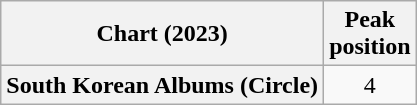<table class="wikitable plainrowheaders" style="text-align:center">
<tr>
<th scope="col">Chart (2023)</th>
<th scope="col">Peak<br>position</th>
</tr>
<tr>
<th scope="row">South Korean Albums (Circle)</th>
<td>4</td>
</tr>
</table>
